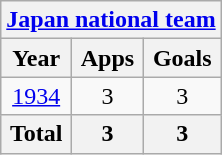<table class="wikitable" style="text-align:center">
<tr>
<th colspan=3><a href='#'>Japan national team</a></th>
</tr>
<tr>
<th>Year</th>
<th>Apps</th>
<th>Goals</th>
</tr>
<tr>
<td><a href='#'>1934</a></td>
<td>3</td>
<td>3</td>
</tr>
<tr>
<th>Total</th>
<th>3</th>
<th>3</th>
</tr>
</table>
